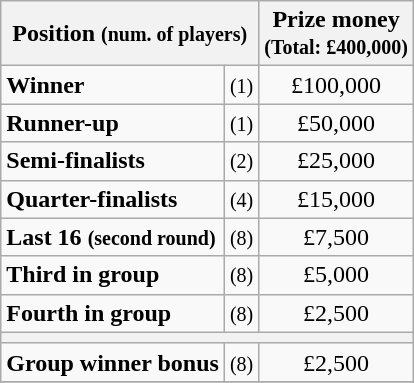<table class="wikitable">
<tr>
<th colspan=2>Position <small>(num. of players)</small></th>
<th>Prize money<br><small>(Total: £400,000)</small></th>
</tr>
<tr>
<td><strong>Winner</strong></td>
<td align=center><small>(1)</small></td>
<td align=center>£100,000</td>
</tr>
<tr>
<td><strong>Runner-up</strong></td>
<td align=center><small>(1)</small></td>
<td align=center>£50,000</td>
</tr>
<tr>
<td><strong>Semi-finalists</strong></td>
<td align=center><small>(2)</small></td>
<td align=center>£25,000</td>
</tr>
<tr>
<td><strong>Quarter-finalists</strong></td>
<td align=center><small>(4)</small></td>
<td align=center>£15,000</td>
</tr>
<tr>
<td><strong>Last 16 <small>(second round)</small></strong></td>
<td align=center><small>(8)</small></td>
<td align=center>£7,500</td>
</tr>
<tr>
<td><strong>Third in group</strong></td>
<td align=center><small>(8)</small></td>
<td align=center>£5,000</td>
</tr>
<tr>
<td><strong>Fourth in group</strong></td>
<td align=center><small>(8)</small></td>
<td align=center>£2,500</td>
</tr>
<tr>
<th colspan=3></th>
</tr>
<tr>
<td><strong>Group winner bonus</strong></td>
<td align=center><small>(8)</small></td>
<td align=center>£2,500</td>
</tr>
<tr>
</tr>
</table>
